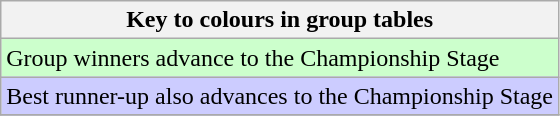<table class="wikitable">
<tr>
<th>Key to colours in group tables</th>
</tr>
<tr bgcolor="#ccffcc">
<td>Group winners advance to the Championship Stage</td>
</tr>
<tr bgcolor="#ccccff">
<td>Best runner-up also advances to the Championship Stage</td>
</tr>
<tr>
</tr>
</table>
